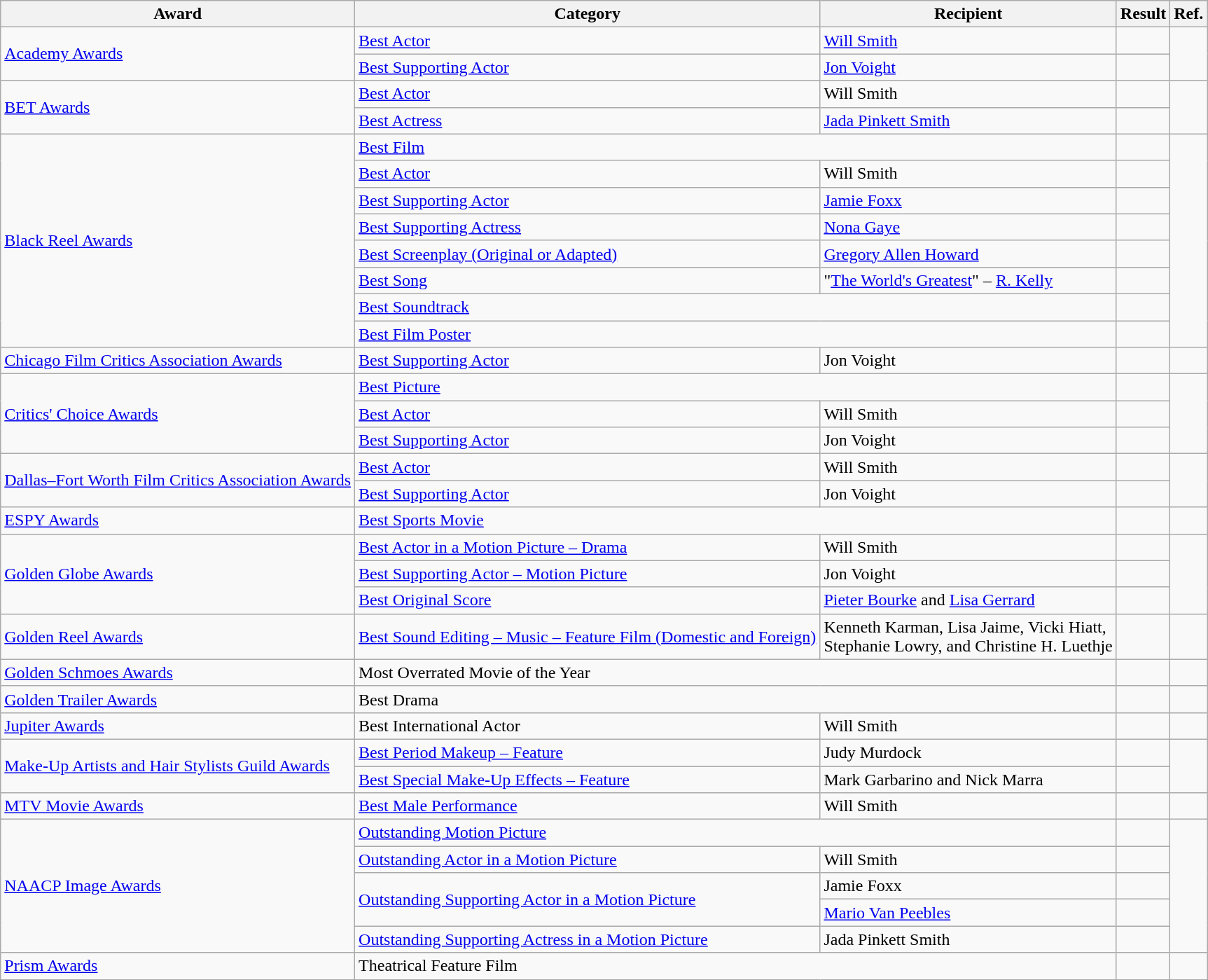<table class="wikitable">
<tr>
<th>Award</th>
<th>Category</th>
<th>Recipient</th>
<th>Result</th>
<th>Ref.</th>
</tr>
<tr>
<td rowspan="2"><a href='#'>Academy Awards</a></td>
<td><a href='#'>Best Actor</a></td>
<td><a href='#'>Will Smith</a></td>
<td></td>
<td rowspan="2" align="center"></td>
</tr>
<tr>
<td><a href='#'>Best Supporting Actor</a></td>
<td><a href='#'>Jon Voight</a></td>
<td></td>
</tr>
<tr>
<td rowspan="2"><a href='#'>BET Awards</a></td>
<td><a href='#'>Best Actor</a></td>
<td>Will Smith</td>
<td></td>
<td rowspan="2" align="center"></td>
</tr>
<tr>
<td><a href='#'>Best Actress</a></td>
<td><a href='#'>Jada Pinkett Smith</a></td>
<td></td>
</tr>
<tr>
<td rowspan="8"><a href='#'>Black Reel Awards</a></td>
<td colspan="2"><a href='#'>Best Film</a></td>
<td></td>
<td rowspan="8" align="center"></td>
</tr>
<tr>
<td><a href='#'>Best Actor</a></td>
<td>Will Smith</td>
<td></td>
</tr>
<tr>
<td><a href='#'>Best Supporting Actor</a></td>
<td><a href='#'>Jamie Foxx</a></td>
<td></td>
</tr>
<tr>
<td><a href='#'>Best Supporting Actress</a></td>
<td><a href='#'>Nona Gaye</a></td>
<td></td>
</tr>
<tr>
<td><a href='#'>Best Screenplay (Original or Adapted)</a></td>
<td><a href='#'>Gregory Allen Howard</a></td>
<td></td>
</tr>
<tr>
<td><a href='#'>Best Song</a></td>
<td>"<a href='#'>The World's Greatest</a>" – <a href='#'>R. Kelly</a></td>
<td></td>
</tr>
<tr>
<td colspan="2"><a href='#'>Best Soundtrack</a></td>
<td></td>
</tr>
<tr>
<td colspan="2"><a href='#'>Best Film Poster</a></td>
<td></td>
</tr>
<tr>
<td><a href='#'>Chicago Film Critics Association Awards</a></td>
<td><a href='#'>Best Supporting Actor</a></td>
<td>Jon Voight</td>
<td></td>
<td align="center"></td>
</tr>
<tr>
<td rowspan="3"><a href='#'>Critics' Choice Awards</a></td>
<td colspan="2"><a href='#'>Best Picture</a></td>
<td></td>
<td rowspan="3" align="center"></td>
</tr>
<tr>
<td><a href='#'>Best Actor</a></td>
<td>Will Smith</td>
<td></td>
</tr>
<tr>
<td><a href='#'>Best Supporting Actor</a></td>
<td>Jon Voight</td>
<td></td>
</tr>
<tr>
<td rowspan="2"><a href='#'>Dallas–Fort Worth Film Critics Association Awards</a></td>
<td><a href='#'>Best Actor</a></td>
<td>Will Smith</td>
<td></td>
<td rowspan="2" align="center"></td>
</tr>
<tr>
<td><a href='#'>Best Supporting Actor</a></td>
<td>Jon Voight</td>
<td></td>
</tr>
<tr>
<td><a href='#'>ESPY Awards</a></td>
<td colspan="2"><a href='#'>Best Sports Movie</a></td>
<td></td>
<td align="center"></td>
</tr>
<tr>
<td rowspan="3"><a href='#'>Golden Globe Awards</a></td>
<td><a href='#'>Best Actor in a Motion Picture – Drama</a></td>
<td>Will Smith</td>
<td></td>
<td rowspan="3" align="center"></td>
</tr>
<tr>
<td><a href='#'>Best Supporting Actor – Motion Picture</a></td>
<td>Jon Voight</td>
<td></td>
</tr>
<tr>
<td><a href='#'>Best Original Score</a></td>
<td><a href='#'>Pieter Bourke</a> and <a href='#'>Lisa Gerrard</a></td>
<td></td>
</tr>
<tr>
<td><a href='#'>Golden Reel Awards</a></td>
<td><a href='#'>Best Sound Editing – Music – Feature Film (Domestic and Foreign)</a></td>
<td>Kenneth Karman, Lisa Jaime, Vicki Hiatt, <br> Stephanie Lowry, and Christine H. Luethje</td>
<td></td>
<td align="center"></td>
</tr>
<tr>
<td><a href='#'>Golden Schmoes Awards</a></td>
<td colspan="2">Most Overrated Movie of the Year</td>
<td></td>
<td align="center"></td>
</tr>
<tr>
<td><a href='#'>Golden Trailer Awards</a></td>
<td colspan="2">Best Drama</td>
<td></td>
<td align="center"></td>
</tr>
<tr>
<td><a href='#'>Jupiter Awards</a></td>
<td>Best International Actor</td>
<td>Will Smith</td>
<td></td>
<td align="center"></td>
</tr>
<tr>
<td rowspan="2"><a href='#'>Make-Up Artists and Hair Stylists Guild Awards</a></td>
<td><a href='#'>Best Period Makeup – Feature</a></td>
<td>Judy Murdock</td>
<td></td>
<td rowspan="2" align="center"></td>
</tr>
<tr>
<td><a href='#'>Best Special Make-Up Effects – Feature</a></td>
<td>Mark Garbarino and Nick Marra</td>
<td></td>
</tr>
<tr>
<td><a href='#'>MTV Movie Awards</a></td>
<td><a href='#'>Best Male Performance</a></td>
<td>Will Smith</td>
<td></td>
<td align="center"></td>
</tr>
<tr>
<td rowspan="5"><a href='#'>NAACP Image Awards</a></td>
<td colspan="2"><a href='#'>Outstanding Motion Picture</a></td>
<td></td>
<td rowspan="5" align="center"></td>
</tr>
<tr>
<td><a href='#'>Outstanding Actor in a Motion Picture</a></td>
<td>Will Smith</td>
<td></td>
</tr>
<tr>
<td rowspan="2"><a href='#'>Outstanding Supporting Actor in a Motion Picture</a></td>
<td>Jamie Foxx</td>
<td></td>
</tr>
<tr>
<td><a href='#'>Mario Van Peebles</a></td>
<td></td>
</tr>
<tr>
<td><a href='#'>Outstanding Supporting Actress in a Motion Picture</a></td>
<td>Jada Pinkett Smith</td>
<td></td>
</tr>
<tr>
<td><a href='#'>Prism Awards</a></td>
<td colspan="2">Theatrical Feature Film</td>
<td></td>
<td align="center"></td>
</tr>
</table>
